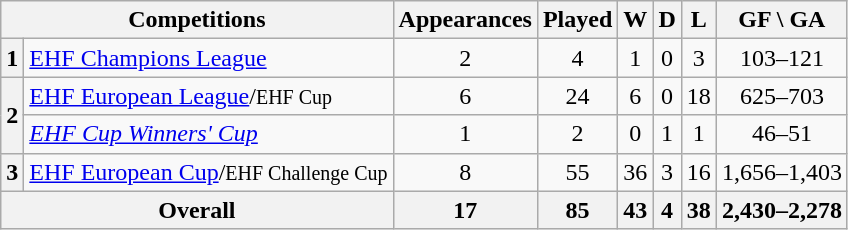<table class="wikitable">
<tr>
<th colspan="2">Competitions</th>
<th>Appearances</th>
<th>Played</th>
<th>W</th>
<th>D</th>
<th>L</th>
<th>GF \ GA</th>
</tr>
<tr>
<th>1</th>
<td><a href='#'>EHF Champions League</a></td>
<td style="text-align:center;">2</td>
<td style="text-align:center;">4</td>
<td style="text-align:center;">1</td>
<td style="text-align:center;">0</td>
<td style="text-align:center;">3</td>
<td style="text-align:center;">103–121</td>
</tr>
<tr>
<th rowspan="2">2</th>
<td><a href='#'>EHF European League</a>/<small>EHF Cup</small></td>
<td style="text-align:center;">6</td>
<td style="text-align:center;">24</td>
<td style="text-align:center;">6</td>
<td style="text-align:center;">0</td>
<td style="text-align:center;">18</td>
<td style="text-align:center;">625–703</td>
</tr>
<tr>
<td><em><a href='#'>EHF Cup Winners' Cup</a></em></td>
<td style="text-align:center;">1</td>
<td style="text-align:center;">2</td>
<td style="text-align:center;">0</td>
<td style="text-align:center;">1</td>
<td style="text-align:center;">1</td>
<td style="text-align:center;">46–51</td>
</tr>
<tr>
<th>3</th>
<td><a href='#'>EHF European Cup</a>/<small>EHF Challenge Cup</small></td>
<td style="text-align:center;">8</td>
<td style="text-align:center;">55</td>
<td style="text-align:center;">36</td>
<td style="text-align:center;">3</td>
<td style="text-align:center;">16</td>
<td style="text-align:center;">1,656–1,403</td>
</tr>
<tr>
<th colspan="2">Overall</th>
<th>17</th>
<th>85</th>
<th>43</th>
<th>4</th>
<th>38</th>
<th>2,430–2,278</th>
</tr>
</table>
